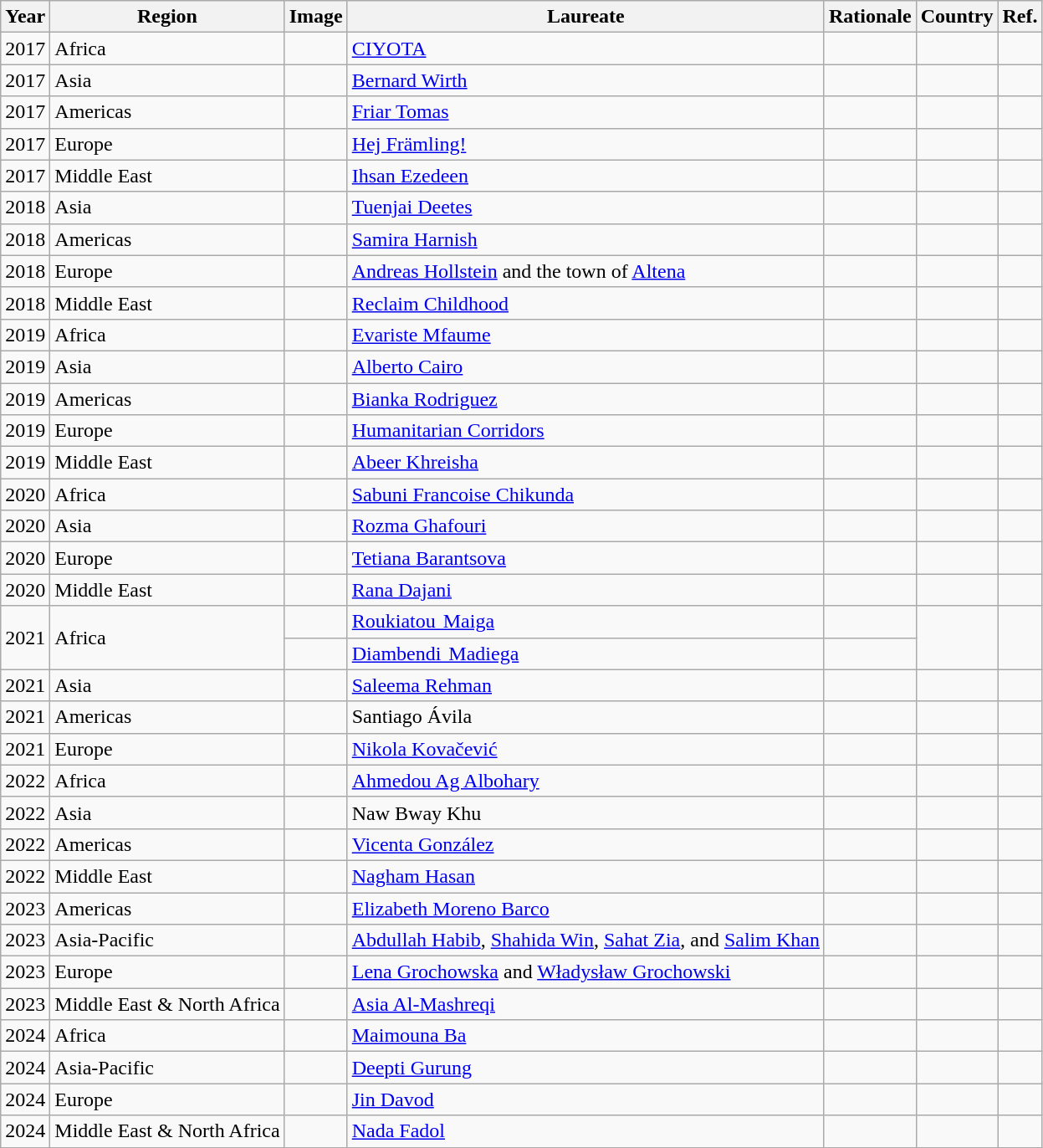<table class="wikitable sortable">
<tr>
<th>Year</th>
<th>Region</th>
<th>Image</th>
<th>Laureate</th>
<th>Rationale</th>
<th>Country</th>
<th>Ref.</th>
</tr>
<tr>
<td>2017</td>
<td>Africa</td>
<td></td>
<td><a href='#'>CIYOTA</a></td>
<td></td>
<td></td>
<td></td>
</tr>
<tr>
<td>2017</td>
<td>Asia</td>
<td></td>
<td><a href='#'>Bernard Wirth</a></td>
<td></td>
<td></td>
<td></td>
</tr>
<tr>
<td>2017</td>
<td>Americas</td>
<td></td>
<td><a href='#'>Friar Tomas</a></td>
<td></td>
<td></td>
<td></td>
</tr>
<tr>
<td>2017</td>
<td>Europe</td>
<td></td>
<td><a href='#'>Hej Främling!</a></td>
<td></td>
<td></td>
<td></td>
</tr>
<tr>
<td>2017</td>
<td>Middle East</td>
<td></td>
<td><a href='#'>Ihsan Ezedeen</a></td>
<td></td>
<td></td>
<td></td>
</tr>
<tr>
<td>2018</td>
<td>Asia</td>
<td></td>
<td><a href='#'>Tuenjai Deetes</a></td>
<td></td>
<td></td>
<td></td>
</tr>
<tr>
<td>2018</td>
<td>Americas</td>
<td></td>
<td><a href='#'>Samira Harnish</a></td>
<td></td>
<td></td>
<td></td>
</tr>
<tr>
<td>2018</td>
<td>Europe</td>
<td></td>
<td><a href='#'>Andreas Hollstein</a> and the town of <a href='#'>Altena</a></td>
<td></td>
<td></td>
<td></td>
</tr>
<tr>
<td>2018</td>
<td>Middle East</td>
<td></td>
<td><a href='#'>Reclaim Childhood</a></td>
<td></td>
<td></td>
<td></td>
</tr>
<tr>
<td>2019</td>
<td>Africa</td>
<td></td>
<td><a href='#'>Evariste Mfaume</a></td>
<td></td>
<td></td>
<td></td>
</tr>
<tr>
<td>2019</td>
<td>Asia</td>
<td></td>
<td><a href='#'>Alberto Cairo</a></td>
<td></td>
<td></td>
<td></td>
</tr>
<tr>
<td>2019</td>
<td>Americas</td>
<td></td>
<td><a href='#'>Bianka Rodriguez</a></td>
<td></td>
<td></td>
<td></td>
</tr>
<tr>
<td>2019</td>
<td>Europe</td>
<td></td>
<td><a href='#'>Humanitarian Corridors</a></td>
<td></td>
<td></td>
<td></td>
</tr>
<tr>
<td>2019</td>
<td>Middle East</td>
<td></td>
<td><a href='#'>Abeer Khreisha</a></td>
<td></td>
<td></td>
<td></td>
</tr>
<tr>
<td>2020</td>
<td>Africa</td>
<td></td>
<td><a href='#'>Sabuni Francoise Chikunda</a></td>
<td></td>
<td></td>
<td></td>
</tr>
<tr>
<td>2020</td>
<td>Asia</td>
<td></td>
<td><a href='#'>Rozma Ghafouri</a></td>
<td></td>
<td></td>
<td></td>
</tr>
<tr>
<td>2020</td>
<td>Europe</td>
<td></td>
<td><a href='#'>Tetiana Barantsova</a></td>
<td></td>
<td></td>
<td></td>
</tr>
<tr>
<td>2020</td>
<td>Middle East</td>
<td></td>
<td><a href='#'>Rana Dajani</a></td>
<td></td>
<td></td>
<td></td>
</tr>
<tr>
<td rowspan="2">2021</td>
<td rowspan="2">Africa</td>
<td></td>
<td><a href='#'>Roukiatou  Maiga</a></td>
<td></td>
<td rowspan="2"></td>
<td rowspan="2"></td>
</tr>
<tr>
<td></td>
<td><a href='#'>Diambendi  Madiega</a></td>
<td></td>
</tr>
<tr>
<td>2021</td>
<td>Asia</td>
<td></td>
<td><a href='#'>Saleema Rehman</a></td>
<td></td>
<td></td>
<td></td>
</tr>
<tr>
<td>2021</td>
<td>Americas</td>
<td></td>
<td>Santiago Ávila</td>
<td></td>
<td></td>
<td></td>
</tr>
<tr>
<td>2021</td>
<td>Europe</td>
<td></td>
<td><a href='#'>Nikola Kovačević</a></td>
<td></td>
<td></td>
<td></td>
</tr>
<tr>
<td>2022</td>
<td>Africa</td>
<td></td>
<td><a href='#'>Ahmedou Ag Albohary</a></td>
<td></td>
<td></td>
<td></td>
</tr>
<tr>
<td>2022</td>
<td>Asia</td>
<td></td>
<td>Naw Bway Khu</td>
<td></td>
<td></td>
<td></td>
</tr>
<tr>
<td>2022</td>
<td>Americas</td>
<td></td>
<td><a href='#'>Vicenta González</a></td>
<td></td>
<td></td>
<td></td>
</tr>
<tr>
<td>2022</td>
<td>Middle East</td>
<td></td>
<td><a href='#'>Nagham Hasan</a></td>
<td></td>
<td></td>
<td></td>
</tr>
<tr>
<td>2023</td>
<td>Americas</td>
<td></td>
<td><a href='#'>Elizabeth Moreno Barco</a></td>
<td></td>
<td></td>
<td></td>
</tr>
<tr>
<td>2023</td>
<td>Asia-Pacific</td>
<td></td>
<td><a href='#'>Abdullah Habib</a>, <a href='#'>Shahida Win</a>, <a href='#'>Sahat Zia</a>, and <a href='#'>Salim Khan</a></td>
<td></td>
<td></td>
<td></td>
</tr>
<tr>
<td>2023</td>
<td>Europe</td>
<td></td>
<td><a href='#'>Lena Grochowska</a> and <a href='#'>Władysław Grochowski</a></td>
<td></td>
<td></td>
<td></td>
</tr>
<tr>
<td>2023</td>
<td>Middle East & North Africa</td>
<td></td>
<td><a href='#'>Asia Al-Mashreqi</a></td>
<td></td>
<td></td>
<td></td>
</tr>
<tr>
<td>2024</td>
<td>Africa</td>
<td></td>
<td><a href='#'>Maimouna Ba</a></td>
<td></td>
<td></td>
<td></td>
</tr>
<tr>
<td>2024</td>
<td>Asia-Pacific</td>
<td></td>
<td><a href='#'>Deepti Gurung</a></td>
<td></td>
<td></td>
<td></td>
</tr>
<tr>
<td>2024</td>
<td>Europe</td>
<td></td>
<td><a href='#'>Jin Davod</a></td>
<td></td>
<td></td>
<td></td>
</tr>
<tr>
<td>2024</td>
<td>Middle East & North Africa</td>
<td></td>
<td><a href='#'>Nada Fadol</a></td>
<td></td>
<td></td>
<td></td>
</tr>
</table>
